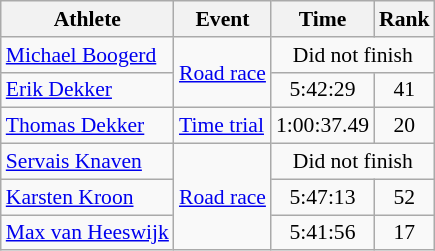<table class=wikitable style="font-size:90%">
<tr>
<th>Athlete</th>
<th>Event</th>
<th>Time</th>
<th>Rank</th>
</tr>
<tr align=center>
<td align=left><a href='#'>Michael Boogerd</a></td>
<td align=left rowspan=2><a href='#'>Road race</a></td>
<td colspan=2>Did not finish</td>
</tr>
<tr align=center>
<td align=left><a href='#'>Erik Dekker</a></td>
<td>5:42:29</td>
<td>41</td>
</tr>
<tr align=center>
<td align=left><a href='#'>Thomas Dekker</a></td>
<td align=left><a href='#'>Time trial</a></td>
<td>1:00:37.49</td>
<td>20</td>
</tr>
<tr align=center>
<td align=left><a href='#'>Servais Knaven</a></td>
<td align=left rowspan=3><a href='#'>Road race</a></td>
<td colspan=2>Did not finish</td>
</tr>
<tr align=center>
<td align=left><a href='#'>Karsten Kroon</a></td>
<td>5:47:13</td>
<td>52</td>
</tr>
<tr align=center>
<td align=left><a href='#'>Max van Heeswijk</a></td>
<td>5:41:56</td>
<td>17</td>
</tr>
</table>
